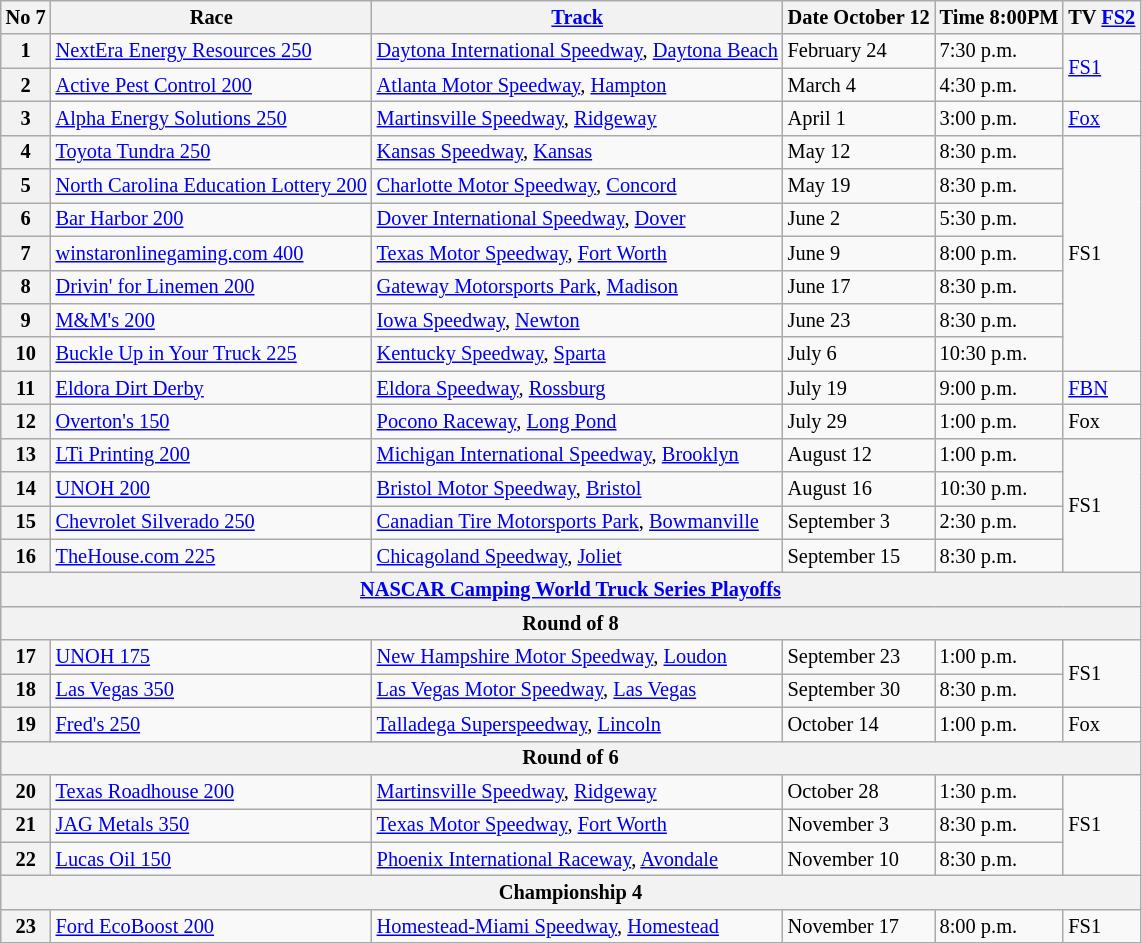<table class="wikitable" style="font-size:85%;">
<tr>
<th>No 7</th>
<th>Race</th>
<th><a href='#'>Track</a></th>
<th>Date October 12</th>
<th>Time 8:00PM</th>
<th>TV <a href='#'>FS2</a></th>
</tr>
<tr>
<th>1</th>
<td><a href='#'>NextEra Energy Resources 250</a></td>
<td><a href='#'>Daytona International Speedway</a>, <a href='#'>Daytona Beach</a></td>
<td>February 24</td>
<td>7:30 p.m.</td>
<td rowspan=2><a href='#'>FS1</a></td>
</tr>
<tr>
<th>2</th>
<td><a href='#'>Active Pest Control 200</a></td>
<td><a href='#'>Atlanta Motor Speedway</a>, <a href='#'>Hampton</a></td>
<td>March 4</td>
<td>4:30 p.m.</td>
</tr>
<tr>
<th>3</th>
<td><a href='#'>Alpha Energy Solutions 250</a></td>
<td><a href='#'>Martinsville Speedway</a>, <a href='#'>Ridgeway</a></td>
<td>April 1</td>
<td>3:00 p.m.</td>
<td><a href='#'>Fox</a></td>
</tr>
<tr>
<th>4</th>
<td><a href='#'>Toyota Tundra 250</a></td>
<td><a href='#'>Kansas Speedway</a>, <a href='#'>Kansas</a></td>
<td>May 12</td>
<td>8:30 p.m.</td>
<td rowspan=7>FS1</td>
</tr>
<tr>
<th>5</th>
<td><a href='#'>North Carolina Education Lottery 200</a></td>
<td><a href='#'>Charlotte Motor Speedway</a>, <a href='#'>Concord</a></td>
<td>May 19</td>
<td>8:30 p.m.</td>
</tr>
<tr>
<th>6</th>
<td><a href='#'>Bar Harbor 200</a></td>
<td><a href='#'>Dover International Speedway</a>, <a href='#'>Dover</a></td>
<td>June 2</td>
<td>5:30 p.m.</td>
</tr>
<tr>
<th>7</th>
<td><a href='#'>winstaronlinegaming.com 400</a></td>
<td><a href='#'>Texas Motor Speedway</a>, <a href='#'>Fort Worth</a></td>
<td>June 9</td>
<td>8:00 p.m.</td>
</tr>
<tr>
<th>8</th>
<td><a href='#'>Drivin' for Linemen 200</a></td>
<td><a href='#'>Gateway Motorsports Park</a>, <a href='#'>Madison</a></td>
<td>June 17</td>
<td>8:30 p.m.</td>
</tr>
<tr>
<th>9</th>
<td><a href='#'>M&M's 200</a></td>
<td><a href='#'>Iowa Speedway</a>, <a href='#'>Newton</a></td>
<td>June 23</td>
<td>8:30 p.m.</td>
</tr>
<tr>
<th>10</th>
<td><a href='#'>Buckle Up in Your Truck 225</a></td>
<td><a href='#'>Kentucky Speedway</a>, <a href='#'>Sparta</a></td>
<td>July 6</td>
<td>10:30 p.m.</td>
</tr>
<tr>
<th>11</th>
<td><a href='#'>Eldora Dirt Derby</a></td>
<td><a href='#'>Eldora Speedway</a>, <a href='#'>Rossburg</a></td>
<td>July 19</td>
<td>9:00 p.m.</td>
<td><a href='#'>FBN</a></td>
</tr>
<tr>
<th>12</th>
<td><a href='#'>Overton's 150</a></td>
<td><a href='#'>Pocono Raceway</a>, <a href='#'>Long Pond</a></td>
<td>July 29</td>
<td>1:00 p.m.</td>
<td>Fox</td>
</tr>
<tr>
<th>13</th>
<td><a href='#'>LTi Printing 200</a></td>
<td><a href='#'>Michigan International Speedway</a>, <a href='#'>Brooklyn</a></td>
<td>August 12</td>
<td>1:00 p.m.</td>
<td rowspan=4>FS1</td>
</tr>
<tr>
<th>14</th>
<td><a href='#'>UNOH 200</a></td>
<td><a href='#'>Bristol Motor Speedway</a>, <a href='#'>Bristol</a></td>
<td>August 16</td>
<td>10:30 p.m.</td>
</tr>
<tr>
<th>15</th>
<td><a href='#'>Chevrolet Silverado 250</a></td>
<td><a href='#'>Canadian Tire Motorsports Park</a>, <a href='#'>Bowmanville</a></td>
<td>September 3</td>
<td>2:30 p.m.</td>
</tr>
<tr>
<th>16</th>
<td><a href='#'>TheHouse.com 225</a></td>
<td><a href='#'>Chicagoland Speedway</a>, <a href='#'>Joliet</a></td>
<td>September 15</td>
<td>8:30 p.m.</td>
</tr>
<tr>
<th colspan="6"><a href='#'>NASCAR Camping World Truck Series Playoffs</a></th>
</tr>
<tr>
<th colspan="6">Round of 8</th>
</tr>
<tr>
<th>17</th>
<td><a href='#'>UNOH 175</a></td>
<td><a href='#'>New Hampshire Motor Speedway</a>, <a href='#'>Loudon</a></td>
<td>September 23</td>
<td>1:00 p.m.</td>
<td rowspan=2>FS1</td>
</tr>
<tr>
<th>18</th>
<td><a href='#'>Las Vegas 350</a></td>
<td><a href='#'>Las Vegas Motor Speedway</a>, <a href='#'>Las Vegas</a></td>
<td>September 30</td>
<td>8:30 p.m.</td>
</tr>
<tr>
<th>19</th>
<td><a href='#'>Fred's 250</a></td>
<td><a href='#'>Talladega Superspeedway</a>, <a href='#'>Lincoln</a></td>
<td>October 14</td>
<td>1:00 p.m.</td>
<td>Fox</td>
</tr>
<tr>
<th colspan="6">Round of 6</th>
</tr>
<tr>
<th>20</th>
<td><a href='#'>Texas Roadhouse 200</a></td>
<td><a href='#'>Martinsville Speedway</a>, <a href='#'>Ridgeway</a></td>
<td>October 28</td>
<td>1:30 p.m.</td>
<td rowspan=3>FS1</td>
</tr>
<tr>
<th>21</th>
<td><a href='#'>JAG Metals 350</a></td>
<td><a href='#'>Texas Motor Speedway</a>, <a href='#'>Fort Worth</a></td>
<td>November 3</td>
<td>8:30 p.m.</td>
</tr>
<tr>
<th>22</th>
<td><a href='#'>Lucas Oil 150</a></td>
<td><a href='#'>Phoenix International Raceway</a>, <a href='#'>Avondale</a></td>
<td>November 10</td>
<td>8:30 p.m.</td>
</tr>
<tr>
<th colspan="6">Championship 4</th>
</tr>
<tr>
<th>23</th>
<td><a href='#'>Ford EcoBoost 200</a></td>
<td><a href='#'>Homestead-Miami Speedway</a>, <a href='#'>Homestead</a></td>
<td>November 17</td>
<td>8:00 p.m.</td>
<td>FS1</td>
</tr>
</table>
